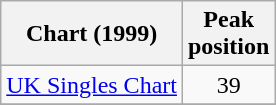<table class="wikitable sortable">
<tr>
<th>Chart (1999)</th>
<th>Peak<br>position</th>
</tr>
<tr>
<td><a href='#'>UK Singles Chart</a></td>
<td align="center">39</td>
</tr>
<tr>
</tr>
</table>
